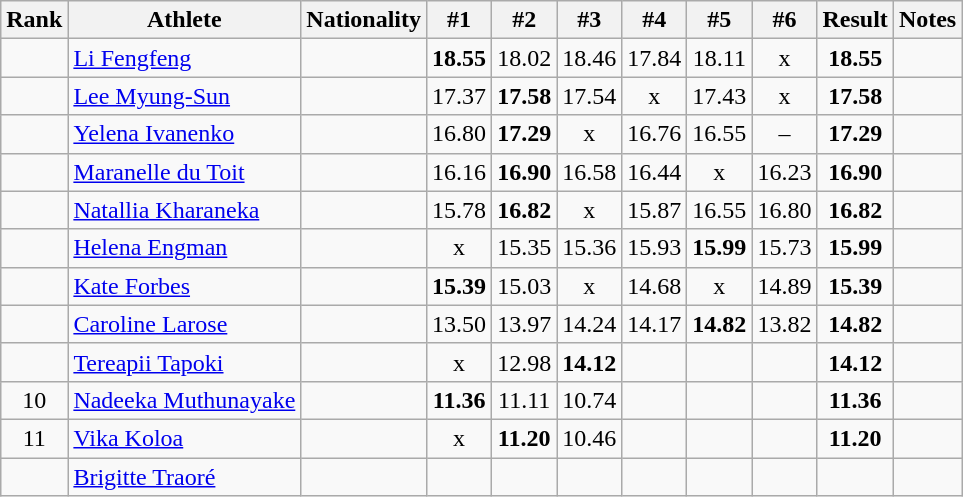<table class="wikitable sortable" style="text-align:center">
<tr>
<th>Rank</th>
<th>Athlete</th>
<th>Nationality</th>
<th>#1</th>
<th>#2</th>
<th>#3</th>
<th>#4</th>
<th>#5</th>
<th>#6</th>
<th>Result</th>
<th>Notes</th>
</tr>
<tr>
<td></td>
<td align=left><a href='#'>Li Fengfeng</a></td>
<td align=left></td>
<td><strong>18.55</strong></td>
<td>18.02</td>
<td>18.46</td>
<td>17.84</td>
<td>18.11</td>
<td>x</td>
<td><strong>18.55</strong></td>
<td></td>
</tr>
<tr>
<td></td>
<td align=left><a href='#'>Lee Myung-Sun</a></td>
<td align=left></td>
<td>17.37</td>
<td><strong>17.58</strong></td>
<td>17.54</td>
<td>x</td>
<td>17.43</td>
<td>x</td>
<td><strong>17.58</strong></td>
<td></td>
</tr>
<tr>
<td></td>
<td align=left><a href='#'>Yelena Ivanenko</a></td>
<td align=left></td>
<td>16.80</td>
<td><strong>17.29</strong></td>
<td>x</td>
<td>16.76</td>
<td>16.55</td>
<td>–</td>
<td><strong>17.29</strong></td>
<td></td>
</tr>
<tr>
<td></td>
<td align=left><a href='#'>Maranelle du Toit</a></td>
<td align=left></td>
<td>16.16</td>
<td><strong>16.90</strong></td>
<td>16.58</td>
<td>16.44</td>
<td>x</td>
<td>16.23</td>
<td><strong>16.90</strong></td>
<td></td>
</tr>
<tr>
<td></td>
<td align=left><a href='#'>Natallia Kharaneka</a></td>
<td align=left></td>
<td>15.78</td>
<td><strong>16.82</strong></td>
<td>x</td>
<td>15.87</td>
<td>16.55</td>
<td>16.80</td>
<td><strong>16.82</strong></td>
<td></td>
</tr>
<tr>
<td></td>
<td align=left><a href='#'>Helena Engman</a></td>
<td align=left></td>
<td>x</td>
<td>15.35</td>
<td>15.36</td>
<td>15.93</td>
<td><strong>15.99</strong></td>
<td>15.73</td>
<td><strong>15.99</strong></td>
<td></td>
</tr>
<tr>
<td></td>
<td align=left><a href='#'>Kate Forbes</a></td>
<td align=left></td>
<td><strong>15.39</strong></td>
<td>15.03</td>
<td>x</td>
<td>14.68</td>
<td>x</td>
<td>14.89</td>
<td><strong>15.39</strong></td>
<td></td>
</tr>
<tr>
<td></td>
<td align=left><a href='#'>Caroline Larose</a></td>
<td align=left></td>
<td>13.50</td>
<td>13.97</td>
<td>14.24</td>
<td>14.17</td>
<td><strong>14.82</strong></td>
<td>13.82</td>
<td><strong>14.82</strong></td>
<td></td>
</tr>
<tr>
<td></td>
<td align=left><a href='#'>Tereapii Tapoki</a></td>
<td align=left></td>
<td>x</td>
<td>12.98</td>
<td><strong>14.12</strong></td>
<td></td>
<td></td>
<td></td>
<td><strong>14.12</strong></td>
<td></td>
</tr>
<tr>
<td>10</td>
<td align=left><a href='#'>Nadeeka Muthunayake</a></td>
<td align=left></td>
<td><strong>11.36</strong></td>
<td>11.11</td>
<td>10.74</td>
<td></td>
<td></td>
<td></td>
<td><strong>11.36</strong></td>
<td></td>
</tr>
<tr>
<td>11</td>
<td align=left><a href='#'>Vika Koloa</a></td>
<td align=left></td>
<td>x</td>
<td><strong>11.20</strong></td>
<td>10.46</td>
<td></td>
<td></td>
<td></td>
<td><strong>11.20</strong></td>
<td></td>
</tr>
<tr>
<td></td>
<td align=left><a href='#'>Brigitte Traoré</a></td>
<td align=left></td>
<td></td>
<td></td>
<td></td>
<td></td>
<td></td>
<td></td>
<td><strong></strong></td>
<td></td>
</tr>
</table>
